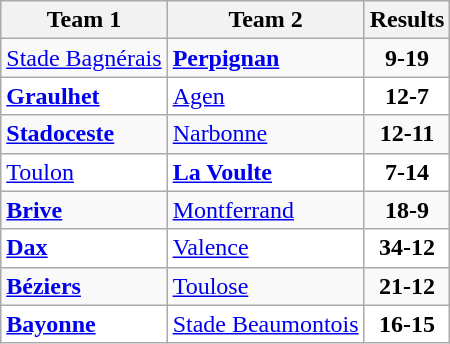<table class="wikitable">
<tr>
<th>Team 1</th>
<th>Team 2</th>
<th>Results</th>
</tr>
<tr>
<td><a href='#'>Stade Bagnérais</a></td>
<td><strong><a href='#'>Perpignan</a></strong></td>
<td align="center"><strong>9-19</strong></td>
</tr>
<tr bgcolor="white">
<td><strong><a href='#'>Graulhet</a></strong></td>
<td><a href='#'>Agen</a></td>
<td align="center"><strong>12-7</strong></td>
</tr>
<tr>
<td><strong><a href='#'>Stadoceste</a></strong></td>
<td><a href='#'>Narbonne</a></td>
<td align="center"><strong>12-11</strong></td>
</tr>
<tr bgcolor="white">
<td><a href='#'>Toulon</a></td>
<td><strong><a href='#'>La Voulte</a></strong></td>
<td align="center"><strong>7-14</strong></td>
</tr>
<tr>
<td><strong><a href='#'>Brive</a></strong></td>
<td><a href='#'>Montferrand</a></td>
<td align="center"><strong>18-9</strong></td>
</tr>
<tr bgcolor="white">
<td><strong><a href='#'>Dax</a></strong></td>
<td><a href='#'>Valence</a></td>
<td align="center"><strong>34-12</strong></td>
</tr>
<tr>
<td><strong><a href='#'>Béziers</a></strong></td>
<td><a href='#'>Toulose</a></td>
<td align="center"><strong>21-12</strong></td>
</tr>
<tr bgcolor="white">
<td><strong><a href='#'>Bayonne</a></strong></td>
<td><a href='#'>Stade Beaumontois</a></td>
<td align="center"><strong>16-15</strong></td>
</tr>
</table>
